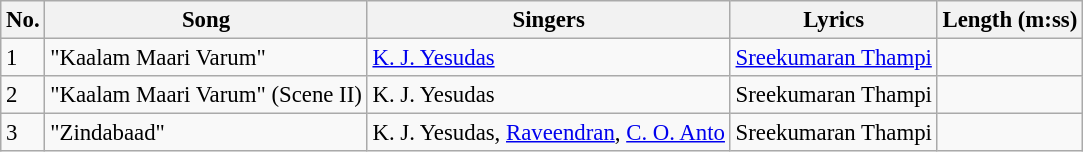<table class="wikitable" style="font-size:95%;">
<tr>
<th>No.</th>
<th>Song</th>
<th>Singers</th>
<th>Lyrics</th>
<th>Length (m:ss)</th>
</tr>
<tr>
<td>1</td>
<td>"Kaalam Maari Varum"</td>
<td><a href='#'>K. J. Yesudas</a></td>
<td><a href='#'>Sreekumaran Thampi</a></td>
<td></td>
</tr>
<tr>
<td>2</td>
<td>"Kaalam Maari Varum" (Scene II)</td>
<td>K. J. Yesudas</td>
<td>Sreekumaran Thampi</td>
<td></td>
</tr>
<tr>
<td>3</td>
<td>"Zindabaad"</td>
<td>K. J. Yesudas, <a href='#'>Raveendran</a>, <a href='#'>C. O. Anto</a></td>
<td>Sreekumaran Thampi</td>
<td></td>
</tr>
</table>
